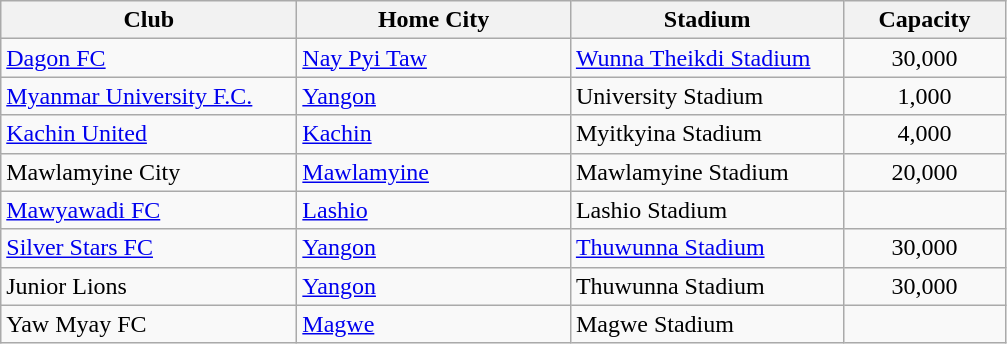<table class="wikitable">
<tr>
<th style="width:190px;">Club</th>
<th style="width:175px;">Home City</th>
<th style="width:175px;">Stadium</th>
<th style="width:100px;">Capacity</th>
</tr>
<tr style="vertical-align:top;">
<td><a href='#'>Dagon FC</a></td>
<td><a href='#'>Nay Pyi Taw</a></td>
<td><a href='#'>Wunna Theikdi Stadium</a></td>
<td align="center">30,000</td>
</tr>
<tr style="vertical-align:top;">
<td><a href='#'>Myanmar University F.C.</a></td>
<td><a href='#'>Yangon</a></td>
<td>University Stadium</td>
<td align="center">1,000</td>
</tr>
<tr style="vertical-align:top;">
<td><a href='#'>Kachin United</a></td>
<td><a href='#'>Kachin</a></td>
<td>Myitkyina Stadium</td>
<td align="center">4,000</td>
</tr>
<tr style="vertical-align:top;">
<td>Mawlamyine City</td>
<td><a href='#'>Mawlamyine</a></td>
<td>Mawlamyine Stadium</td>
<td align="center">20,000</td>
</tr>
<tr style="vertical-align:top;">
<td><a href='#'>Mawyawadi FC</a></td>
<td><a href='#'>Lashio</a></td>
<td>Lashio Stadium</td>
<td align="center"></td>
</tr>
<tr style="vertical-align:top;">
<td><a href='#'>Silver Stars FC</a></td>
<td><a href='#'>Yangon</a></td>
<td><a href='#'>Thuwunna Stadium</a></td>
<td align="center">30,000</td>
</tr>
<tr style="vertical-align:top;">
<td>Junior Lions</td>
<td><a href='#'>Yangon</a></td>
<td>Thuwunna Stadium</td>
<td align="center">30,000</td>
</tr>
<tr style="vertical-align:top;">
<td>Yaw Myay FC</td>
<td><a href='#'>Magwe</a></td>
<td>Magwe Stadium</td>
<td align="center"></td>
</tr>
</table>
